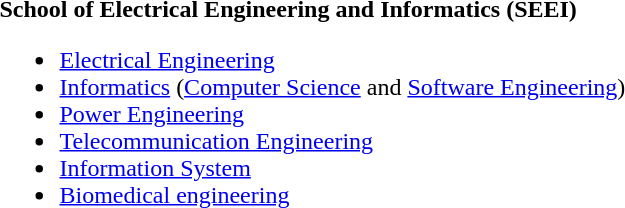<table>
<tr>
<td><strong>School of Electrical Engineering and Informatics (SEEI) </strong><br><ul><li><a href='#'>Electrical Engineering</a></li><li><a href='#'>Informatics</a> (<a href='#'>Computer Science</a> and <a href='#'>Software Engineering</a>)</li><li><a href='#'>Power Engineering</a></li><li><a href='#'>Telecommunication Engineering</a></li><li><a href='#'>Information System</a></li><li><a href='#'>Biomedical engineering</a></li></ul></td>
</tr>
</table>
